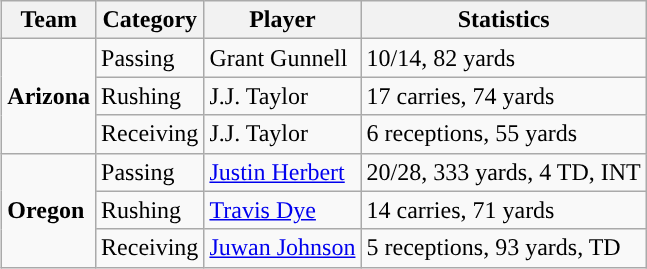<table class="wikitable" style="float: right;">
<tr>
<th>Team</th>
<th>Category</th>
<th>Player</th>
<th>Statistics</th>
</tr>
<tr>
<td rowspan=3><strong>Arizona</strong></td>
<td>Passing</td>
<td>Grant Gunnell</td>
<td>10/14, 82 yards</td>
</tr>
<tr>
<td>Rushing</td>
<td>J.J. Taylor</td>
<td>17 carries, 74 yards</td>
</tr>
<tr>
<td>Receiving</td>
<td>J.J. Taylor</td>
<td>6 receptions, 55 yards</td>
</tr>
<tr>
<td rowspan=3><strong>Oregon</strong></td>
<td>Passing</td>
<td><a href='#'>Justin Herbert</a></td>
<td>20/28, 333 yards, 4 TD, INT</td>
</tr>
<tr>
<td>Rushing</td>
<td><a href='#'>Travis Dye</a></td>
<td>14 carries, 71 yards</td>
</tr>
<tr>
<td>Receiving</td>
<td><a href='#'>Juwan Johnson</a></td>
<td>5 receptions, 93 yards, TD</td>
</tr>
</table>
